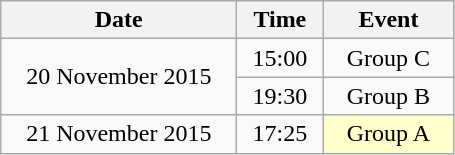<table class = "wikitable" style="text-align:center;">
<tr>
<th width=150>Date</th>
<th width=50>Time</th>
<th width=80>Event</th>
</tr>
<tr>
<td rowspan=2>20 November 2015</td>
<td>15:00</td>
<td>Group C</td>
</tr>
<tr>
<td>19:30</td>
<td>Group B</td>
</tr>
<tr>
<td>21 November 2015</td>
<td>17:25</td>
<td bgcolor=ffffcc>Group A</td>
</tr>
</table>
